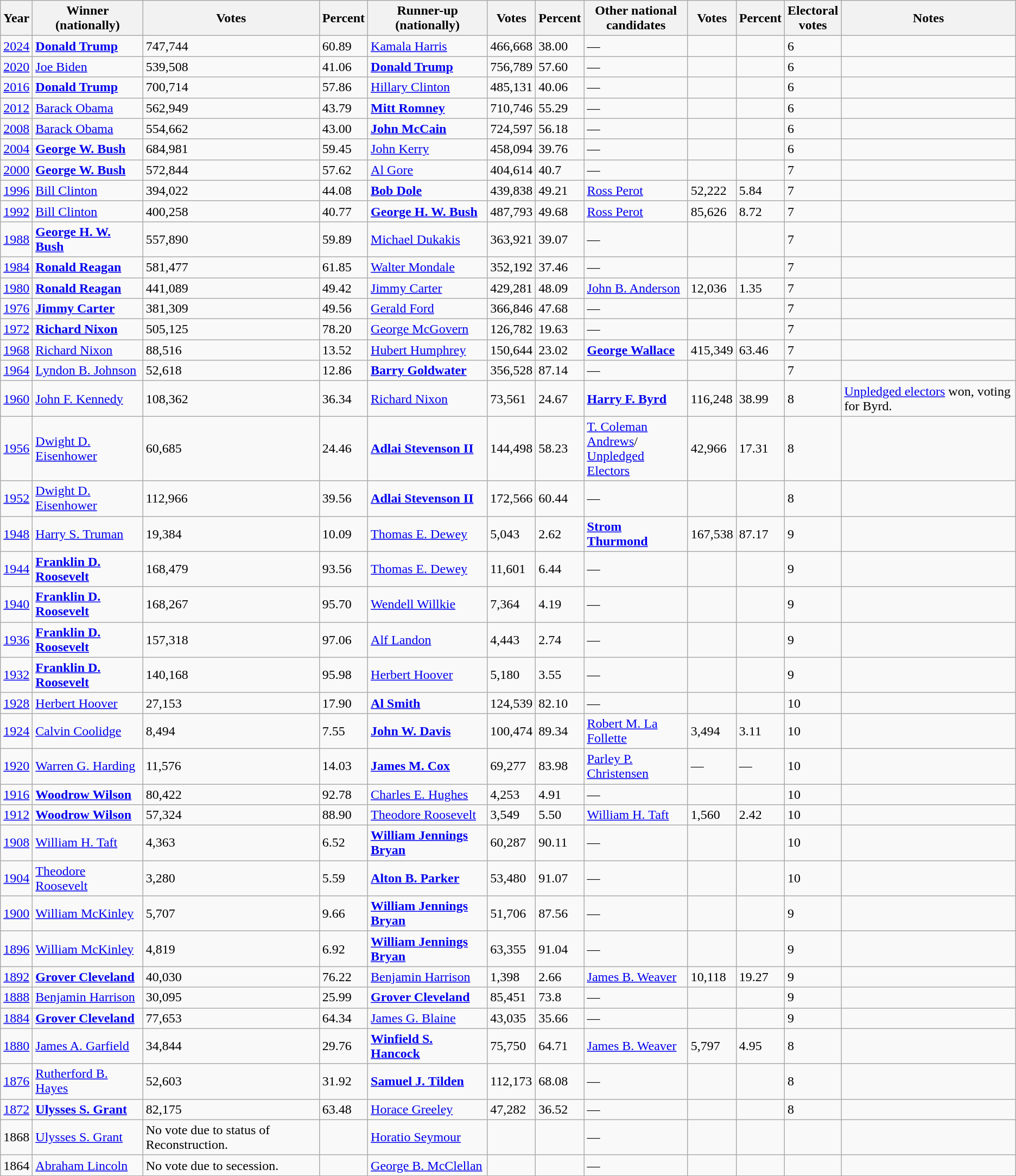<table class="wikitable sortable">
<tr>
<th data-sort-type="number">Year</th>
<th>Winner (nationally)</th>
<th data-sort-type="number">Votes</th>
<th data-sort-type="number">Percent</th>
<th>Runner-up (nationally)</th>
<th data-sort-type="number">Votes</th>
<th data-sort-type="number">Percent</th>
<th>Other national<br>candidates</th>
<th data-sort-type="number">Votes</th>
<th data-sort-type="number">Percent</th>
<th data-sort-type="number">Electoral<br>votes</th>
<th class="unsortable">Notes</th>
</tr>
<tr>
<td><a href='#'>2024</a></td>
<td><strong><a href='#'>Donald Trump</a></strong></td>
<td>747,744</td>
<td>60.89</td>
<td><a href='#'>Kamala Harris</a></td>
<td>466,668</td>
<td>38.00</td>
<td>—</td>
<td></td>
<td></td>
<td>6</td>
<td></td>
</tr>
<tr>
<td><a href='#'>2020</a></td>
<td><a href='#'>Joe Biden</a></td>
<td>539,508</td>
<td>41.06</td>
<td><strong><a href='#'>Donald Trump</a></strong></td>
<td>756,789</td>
<td>57.60</td>
<td>—</td>
<td></td>
<td></td>
<td>6</td>
<td></td>
</tr>
<tr>
<td><a href='#'>2016</a></td>
<td><strong><a href='#'>Donald Trump</a></strong></td>
<td>700,714</td>
<td>57.86</td>
<td><a href='#'>Hillary Clinton</a></td>
<td>485,131</td>
<td>40.06</td>
<td>—</td>
<td></td>
<td></td>
<td>6</td>
<td></td>
</tr>
<tr>
<td><a href='#'>2012</a></td>
<td><a href='#'>Barack Obama</a></td>
<td>562,949</td>
<td>43.79</td>
<td><strong><a href='#'>Mitt Romney</a></strong></td>
<td>710,746</td>
<td>55.29</td>
<td>—</td>
<td></td>
<td></td>
<td>6</td>
<td></td>
</tr>
<tr>
<td><a href='#'>2008</a></td>
<td><a href='#'>Barack Obama</a></td>
<td>554,662</td>
<td>43.00</td>
<td><strong><a href='#'>John McCain</a></strong></td>
<td>724,597</td>
<td>56.18</td>
<td>—</td>
<td></td>
<td></td>
<td>6</td>
<td></td>
</tr>
<tr>
<td><a href='#'>2004</a></td>
<td><strong><a href='#'>George W. Bush</a></strong></td>
<td>684,981</td>
<td>59.45</td>
<td><a href='#'>John Kerry</a></td>
<td>458,094</td>
<td>39.76</td>
<td>—</td>
<td></td>
<td></td>
<td>6</td>
<td></td>
</tr>
<tr>
<td><a href='#'>2000</a></td>
<td><strong><a href='#'>George W. Bush</a></strong></td>
<td>572,844</td>
<td>57.62</td>
<td><a href='#'>Al Gore</a></td>
<td>404,614</td>
<td>40.7</td>
<td>—</td>
<td></td>
<td></td>
<td>7</td>
<td></td>
</tr>
<tr>
<td><a href='#'>1996</a></td>
<td><a href='#'>Bill Clinton</a></td>
<td>394,022</td>
<td>44.08</td>
<td><strong><a href='#'>Bob Dole</a></strong></td>
<td>439,838</td>
<td>49.21</td>
<td><a href='#'>Ross Perot</a></td>
<td>52,222</td>
<td>5.84</td>
<td>7</td>
<td></td>
</tr>
<tr>
<td><a href='#'>1992</a></td>
<td><a href='#'>Bill Clinton</a></td>
<td>400,258</td>
<td>40.77</td>
<td><strong><a href='#'>George H. W. Bush</a></strong></td>
<td>487,793</td>
<td>49.68</td>
<td><a href='#'>Ross Perot</a></td>
<td>85,626</td>
<td>8.72</td>
<td>7</td>
<td></td>
</tr>
<tr>
<td><a href='#'>1988</a></td>
<td><strong><a href='#'>George H. W. Bush</a></strong></td>
<td>557,890</td>
<td>59.89</td>
<td><a href='#'>Michael Dukakis</a></td>
<td>363,921</td>
<td>39.07</td>
<td>—</td>
<td></td>
<td></td>
<td>7</td>
<td></td>
</tr>
<tr>
<td><a href='#'>1984</a></td>
<td><strong><a href='#'>Ronald Reagan</a></strong></td>
<td>581,477</td>
<td>61.85</td>
<td><a href='#'>Walter Mondale</a></td>
<td>352,192</td>
<td>37.46</td>
<td>—</td>
<td></td>
<td></td>
<td>7</td>
<td></td>
</tr>
<tr>
<td><a href='#'>1980</a></td>
<td><strong><a href='#'>Ronald Reagan</a></strong></td>
<td>441,089</td>
<td>49.42</td>
<td><a href='#'>Jimmy Carter</a></td>
<td>429,281</td>
<td>48.09</td>
<td><a href='#'>John B. Anderson</a></td>
<td>12,036</td>
<td>1.35</td>
<td>7</td>
<td></td>
</tr>
<tr>
<td><a href='#'>1976</a></td>
<td><strong><a href='#'>Jimmy Carter</a></strong></td>
<td>381,309</td>
<td>49.56</td>
<td><a href='#'>Gerald Ford</a></td>
<td>366,846</td>
<td>47.68</td>
<td>—</td>
<td></td>
<td></td>
<td>7</td>
<td></td>
</tr>
<tr>
<td><a href='#'>1972</a></td>
<td><strong><a href='#'>Richard Nixon</a></strong></td>
<td>505,125</td>
<td>78.20</td>
<td><a href='#'>George McGovern</a></td>
<td>126,782</td>
<td>19.63</td>
<td>—</td>
<td></td>
<td></td>
<td>7</td>
<td></td>
</tr>
<tr>
<td><a href='#'>1968</a></td>
<td><a href='#'>Richard Nixon</a></td>
<td>88,516</td>
<td>13.52</td>
<td><a href='#'>Hubert Humphrey</a></td>
<td>150,644</td>
<td>23.02</td>
<td><strong><a href='#'>George Wallace</a></strong></td>
<td>415,349</td>
<td>63.46</td>
<td>7</td>
<td></td>
</tr>
<tr>
<td><a href='#'>1964</a></td>
<td><a href='#'>Lyndon B. Johnson</a></td>
<td>52,618</td>
<td>12.86</td>
<td><strong><a href='#'>Barry Goldwater</a></strong></td>
<td>356,528</td>
<td>87.14</td>
<td>—</td>
<td></td>
<td></td>
<td>7</td>
<td></td>
</tr>
<tr>
<td><a href='#'>1960</a></td>
<td><a href='#'>John F. Kennedy</a></td>
<td>108,362</td>
<td>36.34</td>
<td><a href='#'>Richard Nixon</a></td>
<td>73,561</td>
<td>24.67</td>
<td><strong><a href='#'>Harry F. Byrd</a></strong></td>
<td>116,248</td>
<td>38.99</td>
<td>8</td>
<td><a href='#'>Unpledged electors</a> won, voting for Byrd.</td>
</tr>
<tr>
<td><a href='#'>1956</a></td>
<td><a href='#'>Dwight D. Eisenhower</a></td>
<td>60,685</td>
<td>24.46</td>
<td><strong><a href='#'>Adlai Stevenson II</a></strong></td>
<td>144,498</td>
<td>58.23</td>
<td><a href='#'>T. Coleman Andrews</a>/<br><a href='#'>Unpledged Electors</a></td>
<td>42,966</td>
<td>17.31</td>
<td>8</td>
<td></td>
</tr>
<tr>
<td><a href='#'>1952</a></td>
<td><a href='#'>Dwight D. Eisenhower</a></td>
<td>112,966</td>
<td>39.56</td>
<td><strong><a href='#'>Adlai Stevenson II</a></strong></td>
<td>172,566</td>
<td>60.44</td>
<td>—</td>
<td></td>
<td></td>
<td>8</td>
<td></td>
</tr>
<tr>
<td><a href='#'>1948</a></td>
<td><a href='#'>Harry S. Truman</a></td>
<td>19,384</td>
<td>10.09</td>
<td><a href='#'>Thomas E. Dewey</a></td>
<td>5,043</td>
<td>2.62</td>
<td><strong><a href='#'>Strom Thurmond</a></strong></td>
<td>167,538</td>
<td>87.17</td>
<td>9</td>
<td></td>
</tr>
<tr>
<td><a href='#'>1944</a></td>
<td><strong><a href='#'>Franklin D. Roosevelt</a></strong></td>
<td>168,479</td>
<td>93.56</td>
<td><a href='#'>Thomas E. Dewey</a></td>
<td>11,601</td>
<td>6.44</td>
<td>—</td>
<td></td>
<td></td>
<td>9</td>
<td></td>
</tr>
<tr>
<td><a href='#'>1940</a></td>
<td><strong><a href='#'>Franklin D. Roosevelt</a></strong></td>
<td>168,267</td>
<td>95.70</td>
<td><a href='#'>Wendell Willkie</a></td>
<td>7,364</td>
<td>4.19</td>
<td>—</td>
<td></td>
<td></td>
<td>9</td>
<td></td>
</tr>
<tr>
<td><a href='#'>1936</a></td>
<td><strong><a href='#'>Franklin D. Roosevelt</a></strong></td>
<td>157,318</td>
<td>97.06</td>
<td><a href='#'>Alf Landon</a></td>
<td>4,443</td>
<td>2.74</td>
<td>—</td>
<td></td>
<td></td>
<td>9</td>
<td></td>
</tr>
<tr>
<td><a href='#'>1932</a></td>
<td><strong><a href='#'>Franklin D. Roosevelt</a></strong></td>
<td>140,168</td>
<td>95.98</td>
<td><a href='#'>Herbert Hoover</a></td>
<td>5,180</td>
<td>3.55</td>
<td>—</td>
<td></td>
<td></td>
<td>9</td>
<td></td>
</tr>
<tr>
<td><a href='#'>1928</a></td>
<td><a href='#'>Herbert Hoover</a></td>
<td>27,153</td>
<td>17.90</td>
<td><strong><a href='#'>Al Smith</a></strong></td>
<td>124,539</td>
<td>82.10</td>
<td>—</td>
<td></td>
<td></td>
<td>10</td>
<td></td>
</tr>
<tr>
<td><a href='#'>1924</a></td>
<td><a href='#'>Calvin Coolidge</a></td>
<td>8,494</td>
<td>7.55</td>
<td><strong><a href='#'>John W. Davis</a></strong></td>
<td>100,474</td>
<td>89.34</td>
<td><a href='#'>Robert M. La Follette</a></td>
<td>3,494</td>
<td>3.11</td>
<td>10</td>
<td></td>
</tr>
<tr>
<td><a href='#'>1920</a></td>
<td><a href='#'>Warren G. Harding</a></td>
<td>11,576</td>
<td>14.03</td>
<td><strong><a href='#'>James M. Cox</a></strong></td>
<td>69,277</td>
<td>83.98</td>
<td><a href='#'>Parley P. Christensen</a></td>
<td>—</td>
<td>—</td>
<td>10</td>
<td></td>
</tr>
<tr>
<td><a href='#'>1916</a></td>
<td><strong><a href='#'>Woodrow Wilson</a></strong></td>
<td>80,422</td>
<td>92.78</td>
<td><a href='#'>Charles E. Hughes</a></td>
<td>4,253</td>
<td>4.91</td>
<td>—</td>
<td></td>
<td></td>
<td>10</td>
<td></td>
</tr>
<tr>
<td><a href='#'>1912</a></td>
<td><strong><a href='#'>Woodrow Wilson</a></strong></td>
<td>57,324</td>
<td>88.90</td>
<td><a href='#'>Theodore Roosevelt</a></td>
<td>3,549</td>
<td>5.50</td>
<td><a href='#'>William H. Taft</a></td>
<td>1,560</td>
<td>2.42</td>
<td>10</td>
<td></td>
</tr>
<tr>
<td><a href='#'>1908</a></td>
<td><a href='#'>William H. Taft</a></td>
<td>4,363</td>
<td>6.52</td>
<td><strong><a href='#'>William Jennings Bryan</a></strong></td>
<td>60,287</td>
<td>90.11</td>
<td>—</td>
<td></td>
<td></td>
<td>10</td>
<td></td>
</tr>
<tr>
<td><a href='#'>1904</a></td>
<td><a href='#'>Theodore Roosevelt</a></td>
<td>3,280</td>
<td>5.59</td>
<td><strong><a href='#'>Alton B. Parker</a></strong></td>
<td>53,480</td>
<td>91.07</td>
<td>—</td>
<td></td>
<td></td>
<td>10</td>
<td></td>
</tr>
<tr>
<td><a href='#'>1900</a></td>
<td><a href='#'>William McKinley</a></td>
<td>5,707</td>
<td>9.66</td>
<td><strong><a href='#'>William Jennings Bryan</a></strong></td>
<td>51,706</td>
<td>87.56</td>
<td>—</td>
<td></td>
<td></td>
<td>9</td>
<td></td>
</tr>
<tr>
<td><a href='#'>1896</a></td>
<td><a href='#'>William McKinley</a></td>
<td>4,819</td>
<td>6.92</td>
<td><strong><a href='#'>William Jennings Bryan</a></strong></td>
<td>63,355</td>
<td>91.04</td>
<td>—</td>
<td></td>
<td></td>
<td>9</td>
<td></td>
</tr>
<tr>
<td><a href='#'>1892</a></td>
<td><strong><a href='#'>Grover Cleveland</a></strong></td>
<td>40,030</td>
<td>76.22</td>
<td><a href='#'>Benjamin Harrison</a></td>
<td>1,398</td>
<td>2.66</td>
<td><a href='#'>James B. Weaver</a></td>
<td>10,118</td>
<td>19.27</td>
<td>9</td>
<td></td>
</tr>
<tr>
<td><a href='#'>1888</a></td>
<td><a href='#'>Benjamin Harrison</a></td>
<td>30,095</td>
<td>25.99</td>
<td><strong><a href='#'>Grover Cleveland</a></strong></td>
<td>85,451</td>
<td>73.8</td>
<td>—</td>
<td></td>
<td></td>
<td>9</td>
<td></td>
</tr>
<tr>
<td><a href='#'>1884</a></td>
<td><strong><a href='#'>Grover Cleveland</a></strong></td>
<td>77,653</td>
<td>64.34</td>
<td><a href='#'>James G. Blaine</a></td>
<td>43,035</td>
<td>35.66</td>
<td>—</td>
<td></td>
<td></td>
<td>9</td>
<td></td>
</tr>
<tr>
<td><a href='#'>1880</a></td>
<td><a href='#'>James A. Garfield</a></td>
<td>34,844</td>
<td>29.76</td>
<td><strong><a href='#'>Winfield S. Hancock</a></strong></td>
<td>75,750</td>
<td>64.71</td>
<td><a href='#'>James B. Weaver</a></td>
<td>5,797</td>
<td>4.95</td>
<td>8</td>
<td></td>
</tr>
<tr>
<td><a href='#'>1876</a></td>
<td><a href='#'>Rutherford B. Hayes</a></td>
<td>52,603</td>
<td>31.92</td>
<td><strong><a href='#'>Samuel J. Tilden</a> </strong></td>
<td>112,173</td>
<td>68.08</td>
<td>—</td>
<td></td>
<td></td>
<td>8</td>
<td></td>
</tr>
<tr>
<td><a href='#'>1872</a></td>
<td><strong><a href='#'>Ulysses S. Grant</a></strong></td>
<td>82,175</td>
<td>63.48</td>
<td><a href='#'>Horace Greeley</a></td>
<td>47,282</td>
<td>36.52</td>
<td>—</td>
<td></td>
<td></td>
<td>8</td>
<td></td>
</tr>
<tr>
<td>1868</td>
<td><a href='#'>Ulysses S. Grant</a></td>
<td>No vote due to status of Reconstruction.</td>
<td></td>
<td><a href='#'>Horatio Seymour</a></td>
<td></td>
<td></td>
<td>—</td>
<td></td>
<td></td>
<td></td>
<td></td>
</tr>
<tr>
<td>1864</td>
<td><a href='#'>Abraham Lincoln</a></td>
<td>No vote due to secession.</td>
<td></td>
<td><a href='#'>George B. McClellan</a></td>
<td></td>
<td></td>
<td>—</td>
<td></td>
<td></td>
<td></td>
<td></td>
</tr>
</table>
